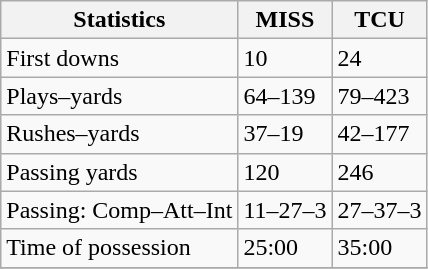<table class="wikitable">
<tr>
<th>Statistics</th>
<th>MISS</th>
<th>TCU</th>
</tr>
<tr>
<td>First downs</td>
<td>10</td>
<td>24</td>
</tr>
<tr>
<td>Plays–yards</td>
<td>64–139</td>
<td>79–423</td>
</tr>
<tr>
<td>Rushes–yards</td>
<td>37–19</td>
<td>42–177</td>
</tr>
<tr>
<td>Passing yards</td>
<td>120</td>
<td>246</td>
</tr>
<tr>
<td>Passing: Comp–Att–Int</td>
<td>11–27–3</td>
<td>27–37–3</td>
</tr>
<tr>
<td>Time of possession</td>
<td>25:00</td>
<td>35:00</td>
</tr>
<tr>
</tr>
</table>
